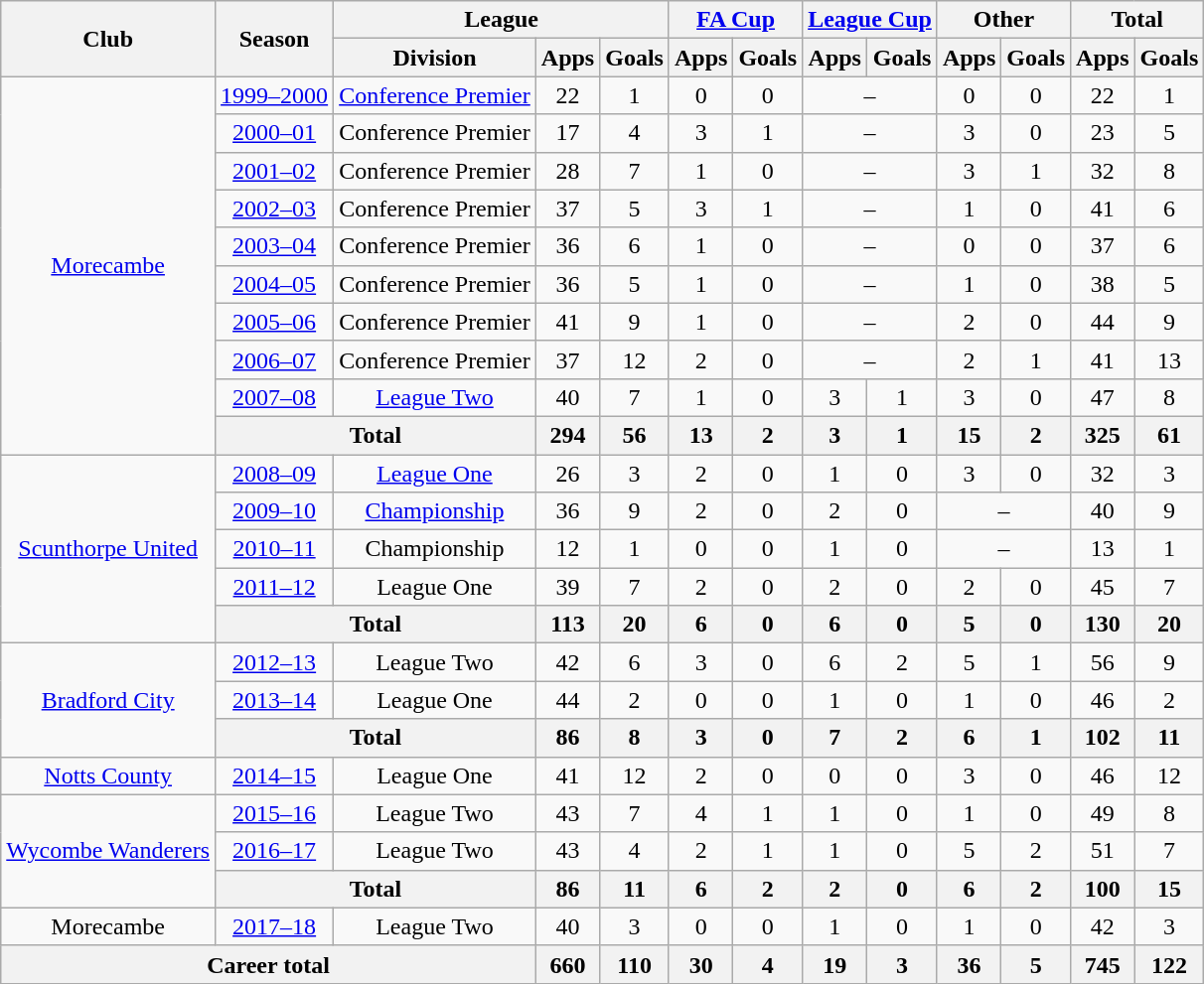<table class="wikitable" style="text-align:center">
<tr>
<th rowspan="2">Club</th>
<th rowspan="2">Season</th>
<th colspan="3">League</th>
<th colspan="2"><a href='#'>FA Cup</a></th>
<th colspan="2"><a href='#'>League Cup</a></th>
<th colspan="2">Other</th>
<th colspan="2">Total</th>
</tr>
<tr>
<th>Division</th>
<th>Apps</th>
<th>Goals</th>
<th>Apps</th>
<th>Goals</th>
<th>Apps</th>
<th>Goals</th>
<th>Apps</th>
<th>Goals</th>
<th>Apps</th>
<th>Goals</th>
</tr>
<tr>
<td rowspan="10"><a href='#'>Morecambe</a></td>
<td><a href='#'>1999–2000</a></td>
<td><a href='#'>Conference Premier</a></td>
<td>22</td>
<td>1</td>
<td>0</td>
<td>0</td>
<td colspan="2">–</td>
<td>0</td>
<td>0</td>
<td>22</td>
<td>1</td>
</tr>
<tr>
<td><a href='#'>2000–01</a></td>
<td>Conference Premier</td>
<td>17</td>
<td>4</td>
<td>3</td>
<td>1</td>
<td colspan="2">–</td>
<td>3</td>
<td>0</td>
<td>23</td>
<td>5</td>
</tr>
<tr>
<td><a href='#'>2001–02</a></td>
<td>Conference Premier</td>
<td>28</td>
<td>7</td>
<td>1</td>
<td>0</td>
<td colspan="2">–</td>
<td>3</td>
<td>1</td>
<td>32</td>
<td>8</td>
</tr>
<tr>
<td><a href='#'>2002–03</a></td>
<td>Conference Premier</td>
<td>37</td>
<td>5</td>
<td>3</td>
<td>1</td>
<td colspan="2">–</td>
<td>1</td>
<td>0</td>
<td>41</td>
<td>6</td>
</tr>
<tr>
<td><a href='#'>2003–04</a></td>
<td>Conference Premier</td>
<td>36</td>
<td>6</td>
<td>1</td>
<td>0</td>
<td colspan="2">–</td>
<td>0</td>
<td>0</td>
<td>37</td>
<td>6</td>
</tr>
<tr>
<td><a href='#'>2004–05</a></td>
<td>Conference Premier</td>
<td>36</td>
<td>5</td>
<td>1</td>
<td>0</td>
<td colspan="2">–</td>
<td>1</td>
<td>0</td>
<td>38</td>
<td>5</td>
</tr>
<tr>
<td><a href='#'>2005–06</a></td>
<td>Conference Premier</td>
<td>41</td>
<td>9</td>
<td>1</td>
<td>0</td>
<td colspan="2">–</td>
<td>2</td>
<td>0</td>
<td>44</td>
<td>9</td>
</tr>
<tr>
<td><a href='#'>2006–07</a></td>
<td>Conference Premier</td>
<td>37</td>
<td>12</td>
<td>2</td>
<td>0</td>
<td colspan="2">–</td>
<td>2</td>
<td>1</td>
<td>41</td>
<td>13</td>
</tr>
<tr>
<td><a href='#'>2007–08</a></td>
<td><a href='#'>League Two</a></td>
<td>40</td>
<td>7</td>
<td>1</td>
<td>0</td>
<td>3</td>
<td>1</td>
<td>3</td>
<td>0</td>
<td>47</td>
<td>8</td>
</tr>
<tr>
<th colspan="2">Total</th>
<th>294</th>
<th>56</th>
<th>13</th>
<th>2</th>
<th>3</th>
<th>1</th>
<th>15</th>
<th>2</th>
<th>325</th>
<th>61</th>
</tr>
<tr>
<td rowspan="5"><a href='#'>Scunthorpe United</a></td>
<td><a href='#'>2008–09</a></td>
<td><a href='#'>League One</a></td>
<td>26</td>
<td>3</td>
<td>2</td>
<td>0</td>
<td>1</td>
<td>0</td>
<td>3</td>
<td>0</td>
<td>32</td>
<td>3</td>
</tr>
<tr>
<td><a href='#'>2009–10</a></td>
<td><a href='#'>Championship</a></td>
<td>36</td>
<td>9</td>
<td>2</td>
<td>0</td>
<td>2</td>
<td>0</td>
<td colspan="2">–</td>
<td>40</td>
<td>9</td>
</tr>
<tr>
<td><a href='#'>2010–11</a></td>
<td>Championship</td>
<td>12</td>
<td>1</td>
<td>0</td>
<td>0</td>
<td>1</td>
<td>0</td>
<td colspan="2">–</td>
<td>13</td>
<td>1</td>
</tr>
<tr>
<td><a href='#'>2011–12</a></td>
<td>League One</td>
<td>39</td>
<td>7</td>
<td>2</td>
<td>0</td>
<td>2</td>
<td>0</td>
<td>2</td>
<td>0</td>
<td>45</td>
<td>7</td>
</tr>
<tr>
<th colspan="2">Total</th>
<th>113</th>
<th>20</th>
<th>6</th>
<th>0</th>
<th>6</th>
<th>0</th>
<th>5</th>
<th>0</th>
<th>130</th>
<th>20</th>
</tr>
<tr>
<td rowspan="3"><a href='#'>Bradford City</a></td>
<td><a href='#'>2012–13</a></td>
<td>League Two</td>
<td>42</td>
<td>6</td>
<td>3</td>
<td>0</td>
<td>6</td>
<td>2</td>
<td>5</td>
<td>1</td>
<td>56</td>
<td>9</td>
</tr>
<tr>
<td><a href='#'>2013–14</a></td>
<td>League One</td>
<td>44</td>
<td>2</td>
<td>0</td>
<td>0</td>
<td>1</td>
<td>0</td>
<td>1</td>
<td>0</td>
<td>46</td>
<td>2</td>
</tr>
<tr>
<th colspan="2">Total</th>
<th>86</th>
<th>8</th>
<th>3</th>
<th>0</th>
<th>7</th>
<th>2</th>
<th>6</th>
<th>1</th>
<th>102</th>
<th>11</th>
</tr>
<tr>
<td><a href='#'>Notts County</a></td>
<td><a href='#'>2014–15</a></td>
<td>League One</td>
<td>41</td>
<td>12</td>
<td>2</td>
<td>0</td>
<td>0</td>
<td>0</td>
<td>3</td>
<td>0</td>
<td>46</td>
<td>12</td>
</tr>
<tr>
<td rowspan="3"><a href='#'>Wycombe Wanderers</a></td>
<td><a href='#'>2015–16</a></td>
<td>League Two</td>
<td>43</td>
<td>7</td>
<td>4</td>
<td>1</td>
<td>1</td>
<td>0</td>
<td>1</td>
<td>0</td>
<td>49</td>
<td>8</td>
</tr>
<tr>
<td><a href='#'>2016–17</a></td>
<td>League Two</td>
<td>43</td>
<td>4</td>
<td>2</td>
<td>1</td>
<td>1</td>
<td>0</td>
<td>5</td>
<td>2</td>
<td>51</td>
<td>7</td>
</tr>
<tr>
<th colspan="2">Total</th>
<th>86</th>
<th>11</th>
<th>6</th>
<th>2</th>
<th>2</th>
<th>0</th>
<th>6</th>
<th>2</th>
<th>100</th>
<th>15</th>
</tr>
<tr>
<td>Morecambe</td>
<td><a href='#'>2017–18</a></td>
<td>League Two</td>
<td>40</td>
<td>3</td>
<td>0</td>
<td>0</td>
<td>1</td>
<td>0</td>
<td>1</td>
<td>0</td>
<td>42</td>
<td>3</td>
</tr>
<tr>
<th colspan="3">Career total</th>
<th>660</th>
<th>110</th>
<th>30</th>
<th>4</th>
<th>19</th>
<th>3</th>
<th>36</th>
<th>5</th>
<th>745</th>
<th>122</th>
</tr>
</table>
